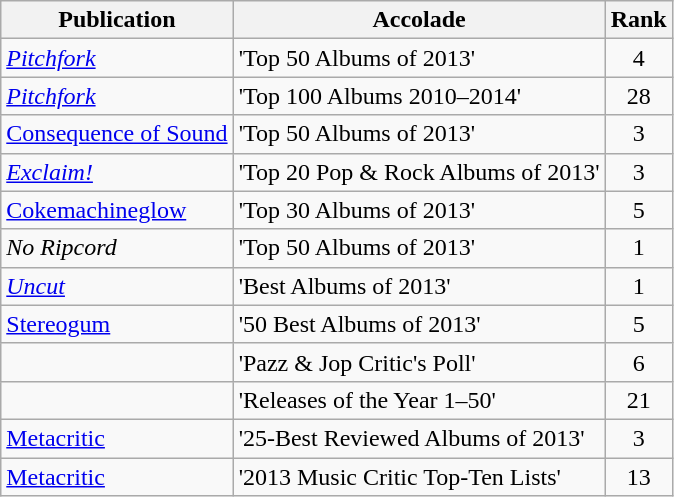<table class="wikitable sortable">
<tr>
<th>Publication</th>
<th>Accolade</th>
<th>Rank</th>
</tr>
<tr>
<td><em><a href='#'>Pitchfork</a></em></td>
<td>'Top 50 Albums of 2013'</td>
<td align="center">4</td>
</tr>
<tr>
<td><em><a href='#'>Pitchfork</a></em></td>
<td>'Top 100 Albums 2010–2014'</td>
<td align="center">28</td>
</tr>
<tr>
<td><a href='#'>Consequence of Sound</a></td>
<td>'Top 50 Albums of 2013'</td>
<td align="center">3</td>
</tr>
<tr>
<td><em><a href='#'>Exclaim!</a></em></td>
<td>'Top 20 Pop & Rock Albums of 2013'</td>
<td align="center">3</td>
</tr>
<tr>
<td><a href='#'>Cokemachineglow</a></td>
<td>'Top 30 Albums of 2013'</td>
<td align="center">5</td>
</tr>
<tr>
<td><em>No Ripcord</em></td>
<td>'Top 50 Albums of 2013'</td>
<td align="center">1</td>
</tr>
<tr>
<td><em><a href='#'>Uncut</a></em></td>
<td>'Best Albums of 2013'</td>
<td align="center">1</td>
</tr>
<tr>
<td><a href='#'>Stereogum</a></td>
<td>'50 Best Albums of 2013'</td>
<td align="center">5</td>
</tr>
<tr>
<td></td>
<td>'Pazz & Jop Critic's Poll'</td>
<td align="center">6</td>
</tr>
<tr>
<td></td>
<td>'Releases of the Year 1–50'</td>
<td align="center">21</td>
</tr>
<tr>
<td><a href='#'>Metacritic</a></td>
<td>'25-Best Reviewed Albums of 2013'</td>
<td align="center">3</td>
</tr>
<tr>
<td><a href='#'>Metacritic</a></td>
<td>'2013 Music Critic Top-Ten Lists'</td>
<td align="center">13</td>
</tr>
</table>
